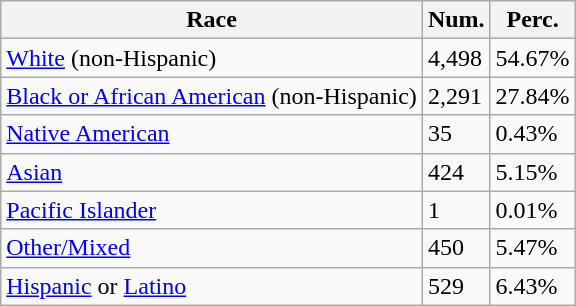<table class="wikitable">
<tr>
<th>Race</th>
<th>Num.</th>
<th>Perc.</th>
</tr>
<tr>
<td><a href='#'>White</a> (non-Hispanic)</td>
<td>4,498</td>
<td>54.67%</td>
</tr>
<tr>
<td><a href='#'>Black or African American</a> (non-Hispanic)</td>
<td>2,291</td>
<td>27.84%</td>
</tr>
<tr>
<td><a href='#'>Native American</a></td>
<td>35</td>
<td>0.43%</td>
</tr>
<tr>
<td><a href='#'>Asian</a></td>
<td>424</td>
<td>5.15%</td>
</tr>
<tr>
<td><a href='#'>Pacific Islander</a></td>
<td>1</td>
<td>0.01%</td>
</tr>
<tr>
<td><a href='#'>Other/Mixed</a></td>
<td>450</td>
<td>5.47%</td>
</tr>
<tr>
<td><a href='#'>Hispanic</a> or <a href='#'>Latino</a></td>
<td>529</td>
<td>6.43%</td>
</tr>
</table>
